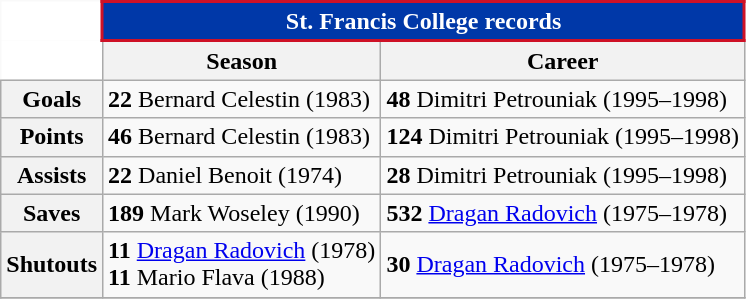<table class="wikitable">
<tr>
<th colspan=1 style="background:white; border-top-style:hidden; border-left-style:hidden;"></th>
<th colspan=3 style="background:#0038A8; border: 2px solid #CE1126;;color:#FFFFFF;"><strong>St. Francis College records</strong></th>
</tr>
<tr>
<th colspan=1 style="background:white; border-top-style:hidden; border-left-style:hidden;"></th>
<th scope="col">Season</th>
<th scope="col">Career</th>
</tr>
<tr>
<th scope="row">Goals</th>
<td><strong>22</strong> Bernard Celestin (1983)</td>
<td><strong>48</strong> Dimitri Petrouniak (1995–1998)</td>
</tr>
<tr>
<th scope="row">Points</th>
<td><strong>46</strong> Bernard Celestin (1983)</td>
<td><strong>124</strong> Dimitri Petrouniak (1995–1998)</td>
</tr>
<tr>
<th scope="row">Assists</th>
<td><strong>22</strong> Daniel Benoit (1974)</td>
<td><strong>28</strong> Dimitri Petrouniak (1995–1998)</td>
</tr>
<tr>
<th scope="row">Saves</th>
<td><strong>189</strong> Mark Woseley (1990)</td>
<td><strong>532</strong> <a href='#'>Dragan Radovich</a> (1975–1978)</td>
</tr>
<tr>
<th scope="row">Shutouts</th>
<td><strong>11</strong> <a href='#'>Dragan Radovich</a> (1978) <br> <strong>11</strong> Mario Flava (1988)</td>
<td><strong>30</strong> <a href='#'>Dragan Radovich</a> (1975–1978)</td>
</tr>
<tr>
</tr>
</table>
